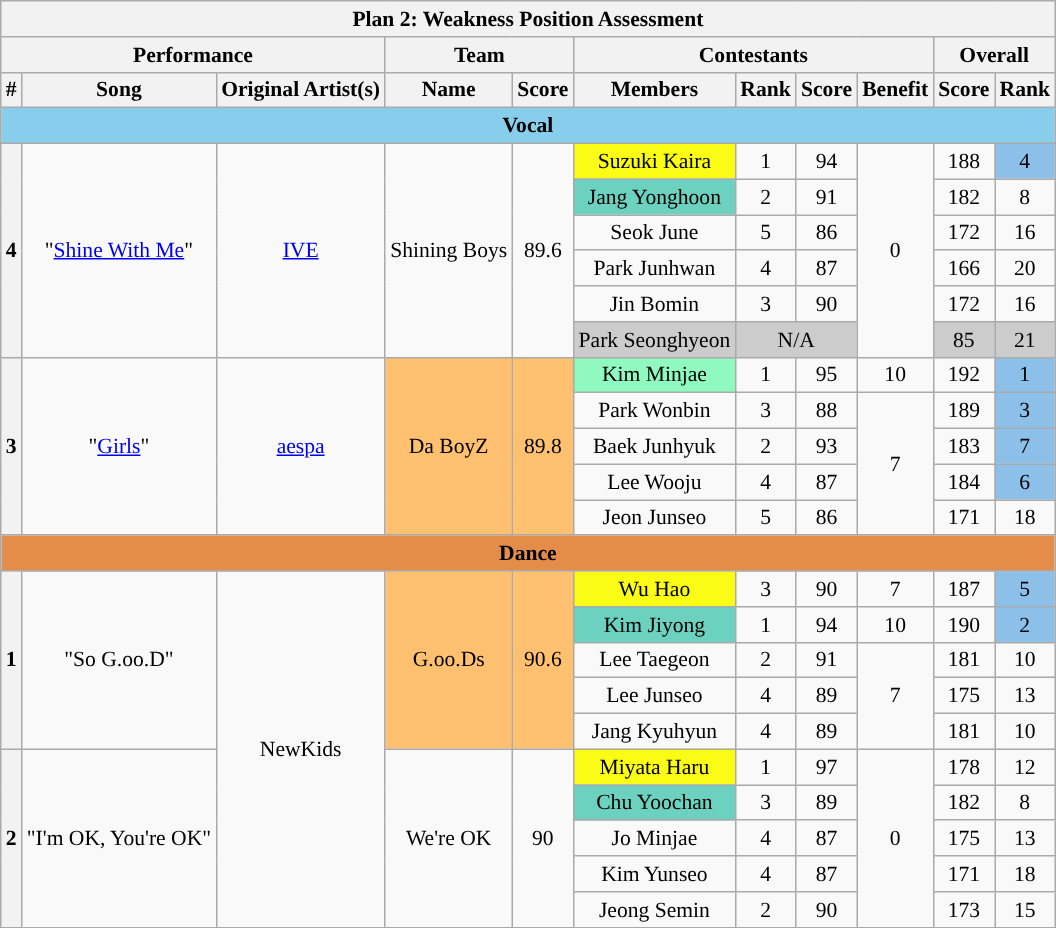<table class="wikitable sortable mw-collapsible mw-collapsed" style="font-size:90%; text-align:center; ">
<tr>
<th colspan="11">Plan 2: Weakness Position Assessment</th>
</tr>
<tr>
<th colspan="3">Performance</th>
<th colspan="2">Team</th>
<th colspan="4">Contestants</th>
<th colspan="2">Overall</th>
</tr>
<tr>
<th>#</th>
<th>Song</th>
<th>Original Artist(s)</th>
<th>Name</th>
<th>Score</th>
<th>Members</th>
<th>Rank</th>
<th>Score</th>
<th>Benefit</th>
<th>Score</th>
<th>Rank</th>
</tr>
<tr>
<th colspan="11" style="background:#87cdec">Vocal</th>
</tr>
<tr>
<th rowspan="6">4</th>
<td rowspan="6">"<a href='#'>Shine With Me</a>"</td>
<td rowspan="6"><a href='#'>IVE</a></td>
<td rowspan="6">Shining Boys</td>
<td rowspan="6">89.6</td>
<td style="background:#fafc15">Suzuki Kaira</td>
<td>1</td>
<td>94</td>
<td rowspan="6">0</td>
<td>188</td>
<td style="background:#8cc0e9">4</td>
</tr>
<tr>
<td style="background:#6CD1BF">Jang Yonghoon</td>
<td>2</td>
<td>91</td>
<td>182</td>
<td>8</td>
</tr>
<tr>
<td>Seok June</td>
<td>5</td>
<td>86</td>
<td>172</td>
<td>16</td>
</tr>
<tr>
<td>Park Junhwan</td>
<td>4</td>
<td>87</td>
<td>166</td>
<td>20</td>
</tr>
<tr>
<td>Jin Bomin</td>
<td>3</td>
<td>90</td>
<td>172</td>
<td>16</td>
</tr>
<tr>
<td style="background:#CCCCCC">Park Seonghyeon</td>
<td colspan="2" style="background:#CCCCCC">N/A</td>
<td style="background:#CCCCCC">85</td>
<td style="background:#CCCCCC">21</td>
</tr>
<tr>
<th rowspan="5">3</th>
<td rowspan="5">"<a href='#'>Girls</a>"</td>
<td rowspan="5"><a href='#'>aespa</a></td>
<td rowspan="5" style="background:#FFC06F">Da BoyZ</td>
<td rowspan="5" style="background:#FFC06F">89.8</td>
<td style="background:#90F9C0">Kim Minjae</td>
<td>1</td>
<td>95</td>
<td>10</td>
<td>192</td>
<td style="background:#8cc0e9">1</td>
</tr>
<tr>
<td>Park Wonbin</td>
<td>3</td>
<td>88</td>
<td rowspan="4">7</td>
<td>189</td>
<td style="background:#8cc0e9">3</td>
</tr>
<tr>
<td>Baek Junhyuk</td>
<td>2</td>
<td>93</td>
<td>183</td>
<td style="background:#8cc0e9">7</td>
</tr>
<tr>
<td>Lee Wooju</td>
<td>4</td>
<td>87</td>
<td>184</td>
<td style="background:#8cc0e9">6</td>
</tr>
<tr>
<td>Jeon Junseo</td>
<td>5</td>
<td>86</td>
<td>171</td>
<td>18</td>
</tr>
<tr>
<th colspan="11" style="background:#e48d4a">Dance</th>
</tr>
<tr>
<th rowspan="5">1</th>
<td rowspan="5">"So G.oo.D"</td>
<td rowspan="10">NewKids</td>
<td rowspan="5" style="background:#FFC06F">G.oo.Ds</td>
<td rowspan="5" style="background:#FFC06F">90.6</td>
<td style="background:#fafc15">Wu Hao</td>
<td>3</td>
<td>90</td>
<td>7</td>
<td>187</td>
<td style="background:#8cc0e9">5</td>
</tr>
<tr>
<td style="background:#6CD1BF">Kim Jiyong</td>
<td>1</td>
<td>94</td>
<td>10</td>
<td>190</td>
<td style="background:#8cc0e9">2</td>
</tr>
<tr>
<td>Lee Taegeon</td>
<td>2</td>
<td>91</td>
<td rowspan="3">7</td>
<td>181</td>
<td>10</td>
</tr>
<tr>
<td>Lee Junseo</td>
<td>4</td>
<td>89</td>
<td>175</td>
<td>13</td>
</tr>
<tr>
<td>Jang Kyuhyun</td>
<td>4</td>
<td>89</td>
<td>181</td>
<td>10</td>
</tr>
<tr>
<th rowspan="5">2</th>
<td rowspan="5">"I'm OK, You're OK"</td>
<td rowspan="5">We're OK</td>
<td rowspan="5">90</td>
<td style="background:#fafc15">Miyata Haru</td>
<td>1</td>
<td>97</td>
<td rowspan="5">0</td>
<td>178</td>
<td>12</td>
</tr>
<tr>
<td style="background:#6CD1BF">Chu Yoochan</td>
<td>3</td>
<td>89</td>
<td>182</td>
<td>8</td>
</tr>
<tr>
<td>Jo Minjae</td>
<td>4</td>
<td>87</td>
<td>175</td>
<td>13</td>
</tr>
<tr>
<td>Kim Yunseo</td>
<td>4</td>
<td>87</td>
<td>171</td>
<td>18</td>
</tr>
<tr>
<td>Jeong Semin</td>
<td>2</td>
<td>90</td>
<td>173</td>
<td>15</td>
</tr>
</table>
